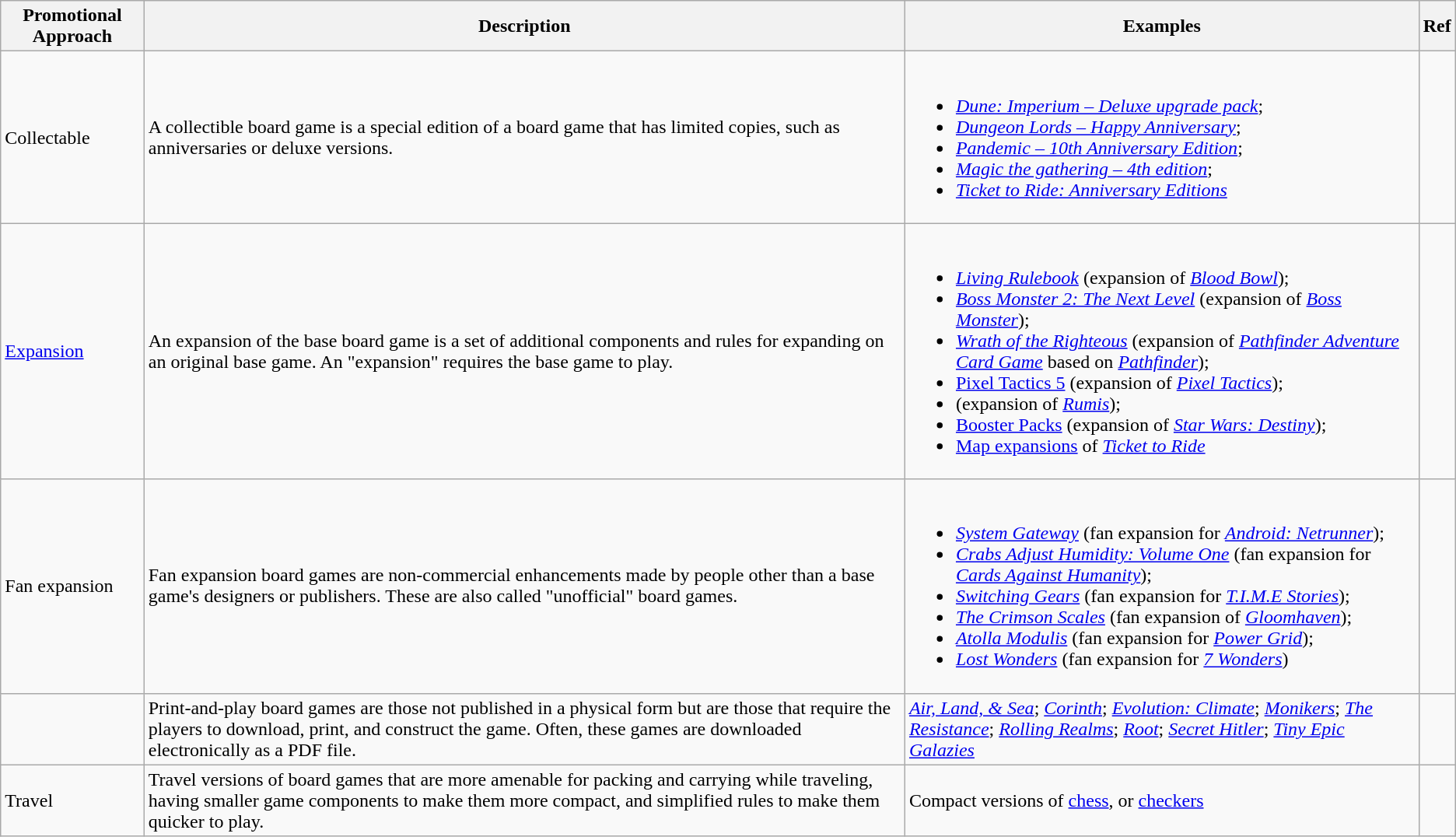<table class="wikitable sortable static-row-numbers">
<tr>
<th>Promotional Approach</th>
<th>Description</th>
<th>Examples</th>
<th>Ref</th>
</tr>
<tr>
<td>Collectable</td>
<td>A collectible board game is a special edition of a board game that has limited copies, such as anniversaries or deluxe versions.</td>
<td><ul><br><li><em><a href='#'>Dune: Imperium – Deluxe upgrade pack</a></em>;
<li><em><a href='#'>Dungeon Lords – Happy Anniversary</a></em>;
<li><em><a href='#'>Pandemic – 10th Anniversary Edition</a></em>;</li>
<li> <em><a href='#'>Magic the gathering – 4th edition</a></em>;
<li><em><a href='#'>Ticket to Ride: Anniversary Editions</a></em></li>
</ul></td>
<td></td>
</tr>
<tr>
<td><a href='#'>Expansion</a></td>
<td>An expansion of the base board game is a set of additional components and rules for expanding on an original base game. An "expansion" requires the base game to play.</td>
<td><ul><br><li><em><a href='#'>Living Rulebook</a></em> (expansion of <em><a href='#'>Blood Bowl</a></em>);
<li><em><a href='#'>Boss Monster 2: The Next Level</a></em> (expansion of <em><a href='#'>Boss Monster</a></em>);
<li><em><a href='#'>Wrath of the Righteous</a></em> (expansion of <em><a href='#'>Pathfinder Adventure Card Game</a></em> based on <em><a href='#'>Pathfinder</a></em>);</li>
<li><a href='#'>Pixel Tactics 5</a> (expansion of <em><a href='#'>Pixel Tactics</a></em>);
<li> (expansion of <em><a href='#'>Rumis</a></em>);
<li><a href='#'>Booster Packs</a> (expansion of <em><a href='#'>Star Wars: Destiny</a></em>);
<li><a href='#'>Map expansions</a> of <em><a href='#'>Ticket to Ride</a></em></li> 
</ul></td>
<td></td>
</tr>
<tr>
<td>Fan expansion</td>
<td>Fan expansion board games are non-commercial enhancements made by people other than a base game's designers or publishers. These are also called "unofficial" board games.</td>
<td><ul><br><li><em><a href='#'>System Gateway</a></em> (fan expansion for <em><a href='#'>Android: Netrunner</a></em>);
<li><em><a href='#'>Crabs Adjust Humidity: Volume One</a></em> (fan expansion for <em><a href='#'>Cards Against Humanity</a></em>);
<li><em><a href='#'>Switching Gears</a></em> (fan expansion for <em><a href='#'>T.I.M.E Stories</a></em>);
<li><em><a href='#'>The Crimson Scales</a></em> (fan expansion of <em><a href='#'>Gloomhaven</a></em>);
<li><em><a href='#'>Atolla Modulis</a></em> (fan expansion for <em><a href='#'>Power Grid</a></em>);
<li><em><a href='#'>Lost Wonders</a></em> (fan expansion for <em><a href='#'>7 Wonders</a></em>)
</ul></td>
<td></td>
</tr>
<tr>
<td></td>
<td>Print-and-play board games are those not published in a physical form but are those that require the players to download, print, and construct the game. Often, these games are downloaded electronically as a PDF file.</td>
<td><em><a href='#'>Air, Land, & Sea</a></em>; <em><a href='#'>Corinth</a></em>; <em><a href='#'>Evolution: Climate</a></em>; <em><a href='#'>Monikers</a></em>; <em><a href='#'>The Resistance</a></em>; <em><a href='#'>Rolling Realms</a></em>; <em><a href='#'>Root</a></em>; <em><a href='#'>Secret Hitler</a></em>; <em><a href='#'>Tiny Epic Galazies</a></em></td>
<td></td>
</tr>
<tr>
<td>Travel</td>
<td>Travel versions of board games that are more amenable for packing and carrying while traveling, having smaller game components to make them more compact, and simplified rules to make them quicker to play.</td>
<td>Compact versions of <a href='#'>chess</a>, or <a href='#'>checkers</a></td>
<td></td>
</tr>
</table>
